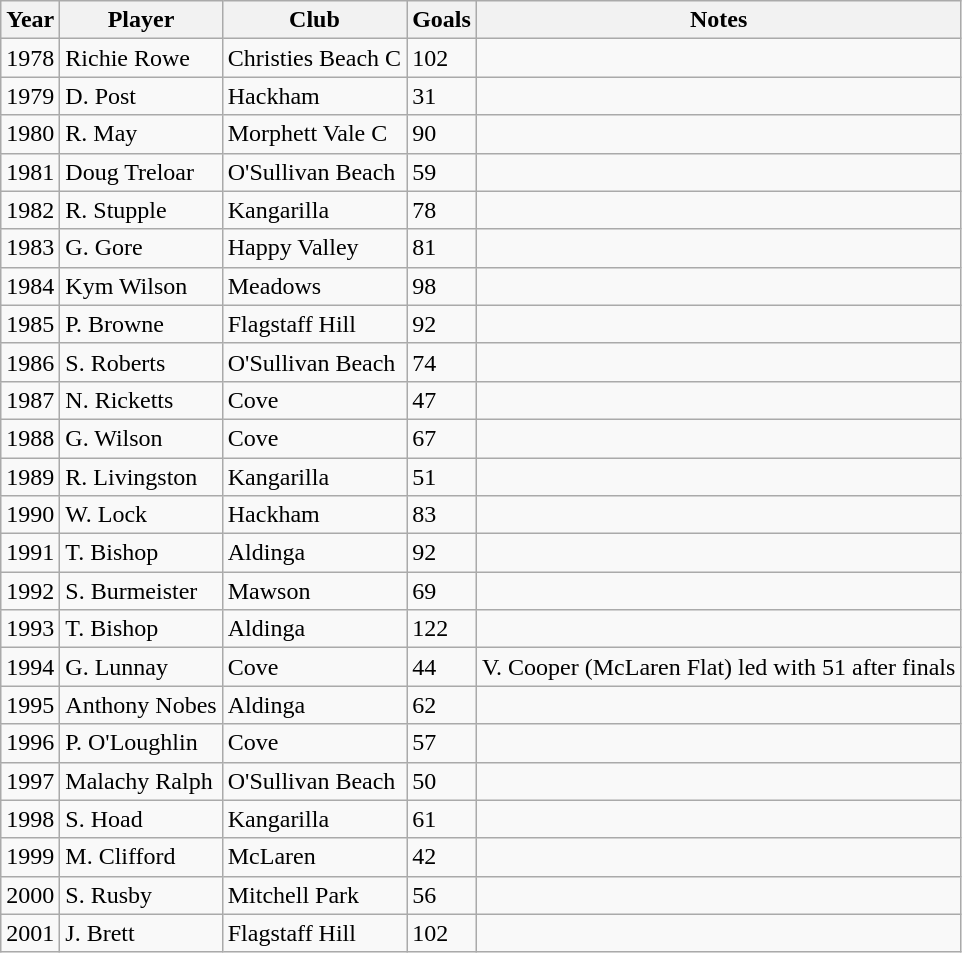<table class="wikitable">
<tr>
<th>Year</th>
<th>Player</th>
<th>Club</th>
<th>Goals</th>
<th>Notes</th>
</tr>
<tr>
<td>1978</td>
<td>Richie Rowe</td>
<td>Christies Beach C</td>
<td>102</td>
<td></td>
</tr>
<tr>
<td>1979</td>
<td>D. Post</td>
<td>Hackham</td>
<td>31</td>
<td></td>
</tr>
<tr>
<td>1980</td>
<td>R. May</td>
<td>Morphett Vale C</td>
<td>90</td>
<td></td>
</tr>
<tr>
<td>1981</td>
<td>Doug Treloar</td>
<td>O'Sullivan Beach</td>
<td>59</td>
<td></td>
</tr>
<tr>
<td>1982</td>
<td>R. Stupple</td>
<td>Kangarilla</td>
<td>78</td>
<td></td>
</tr>
<tr>
<td>1983</td>
<td>G. Gore</td>
<td>Happy Valley</td>
<td>81</td>
<td></td>
</tr>
<tr>
<td>1984</td>
<td>Kym Wilson</td>
<td>Meadows</td>
<td>98</td>
<td></td>
</tr>
<tr>
<td>1985</td>
<td>P. Browne</td>
<td>Flagstaff Hill</td>
<td>92</td>
<td></td>
</tr>
<tr>
<td>1986</td>
<td>S. Roberts</td>
<td>O'Sullivan Beach</td>
<td>74</td>
<td></td>
</tr>
<tr>
<td>1987</td>
<td>N. Ricketts</td>
<td>Cove</td>
<td>47</td>
<td></td>
</tr>
<tr>
<td>1988</td>
<td>G. Wilson</td>
<td>Cove</td>
<td>67</td>
<td></td>
</tr>
<tr>
<td>1989</td>
<td>R. Livingston</td>
<td>Kangarilla</td>
<td>51</td>
<td></td>
</tr>
<tr>
<td>1990</td>
<td>W. Lock</td>
<td>Hackham</td>
<td>83</td>
<td></td>
</tr>
<tr>
<td>1991</td>
<td>T. Bishop</td>
<td>Aldinga</td>
<td>92</td>
<td></td>
</tr>
<tr>
<td>1992</td>
<td>S. Burmeister</td>
<td>Mawson</td>
<td>69</td>
<td></td>
</tr>
<tr>
<td>1993</td>
<td>T. Bishop</td>
<td>Aldinga</td>
<td>122</td>
<td></td>
</tr>
<tr>
<td>1994</td>
<td>G. Lunnay</td>
<td>Cove</td>
<td>44</td>
<td>V. Cooper (McLaren Flat) led with 51 after finals</td>
</tr>
<tr>
<td>1995</td>
<td>Anthony Nobes</td>
<td>Aldinga</td>
<td>62</td>
<td></td>
</tr>
<tr>
<td>1996</td>
<td>P. O'Loughlin</td>
<td>Cove</td>
<td>57</td>
<td></td>
</tr>
<tr>
<td>1997</td>
<td>Malachy Ralph</td>
<td>O'Sullivan Beach</td>
<td>50</td>
<td></td>
</tr>
<tr>
<td>1998</td>
<td>S. Hoad</td>
<td>Kangarilla</td>
<td>61</td>
<td></td>
</tr>
<tr>
<td>1999</td>
<td>M. Clifford</td>
<td>McLaren</td>
<td>42</td>
<td></td>
</tr>
<tr>
<td>2000</td>
<td>S. Rusby</td>
<td>Mitchell Park</td>
<td>56</td>
<td></td>
</tr>
<tr>
<td>2001</td>
<td>J. Brett</td>
<td>Flagstaff Hill</td>
<td>102</td>
<td></td>
</tr>
</table>
